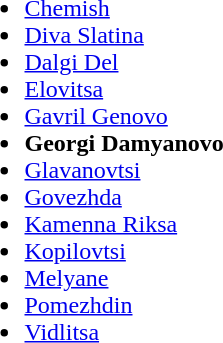<table>
<tr>
<td valign="top"><br><ul><li><a href='#'>Chemish</a></li><li><a href='#'>Diva Slatina</a></li><li><a href='#'>Dalgi Del</a></li><li><a href='#'>Elovitsa</a></li><li><a href='#'>Gavril Genovo</a></li><li><strong>Georgi Damyanovo</strong></li><li><a href='#'>Glavanovtsi</a></li><li><a href='#'>Govezhda</a></li><li><a href='#'>Kamenna Riksa</a></li><li><a href='#'>Kopilovtsi</a></li><li><a href='#'>Melyane</a></li><li><a href='#'>Pomezhdin</a></li><li><a href='#'>Vidlitsa</a></li></ul></td>
</tr>
</table>
